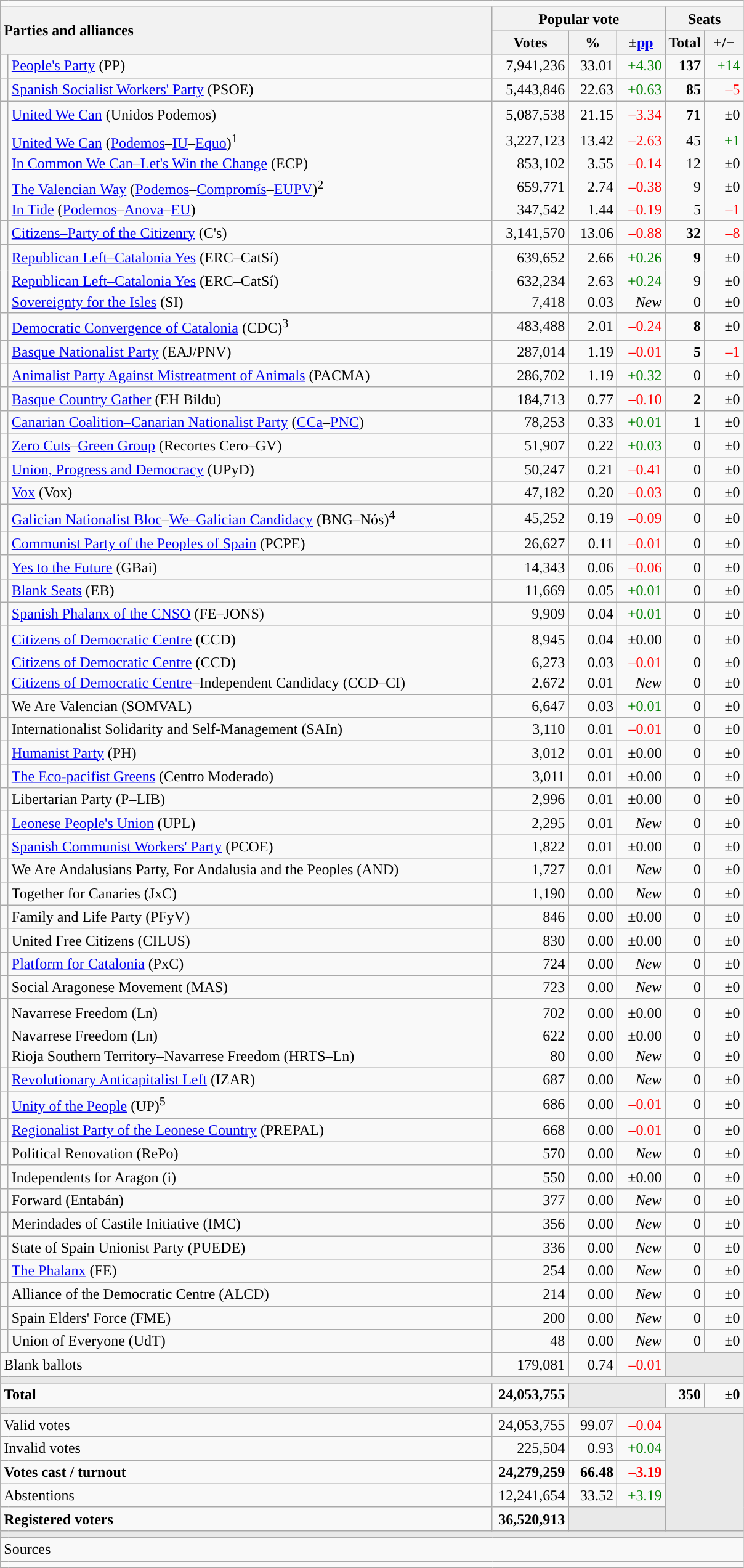<table class="wikitable" style="text-align:right;">
<tr>
<td colspan="7"></td>
</tr>
<tr>
<th style="text-align:left;" rowspan="2" colspan="2" width="525">Parties and alliances</th>
<th colspan="3">Popular vote</th>
<th colspan="2">Seats</th>
</tr>
<tr>
<th width="75">Votes</th>
<th width="45">%</th>
<th width="45">±<a href='#'>pp</a></th>
<th width="35">Total</th>
<th width="35">+/−</th>
</tr>
<tr>
<td width="1" style="color:inherit;background:"></td>
<td align="left"><a href='#'>People's Party</a> (PP)</td>
<td>7,941,236</td>
<td>33.01</td>
<td style="color:green;">+4.30</td>
<td><strong>137</strong></td>
<td style="color:green;">+14</td>
</tr>
<tr>
<td style="color:inherit;background:"></td>
<td align="left"><a href='#'>Spanish Socialist Workers' Party</a> (PSOE)</td>
<td>5,443,846</td>
<td>22.63</td>
<td style="color:green;">+0.63</td>
<td><strong>85</strong></td>
<td style="color:red;">–5</td>
</tr>
<tr style="line-height:22px;">
<td rowspan="5" style="color:inherit;background:"></td>
<td align="left"><a href='#'>United We Can</a> (Unidos Podemos)</td>
<td>5,087,538</td>
<td>21.15</td>
<td style="color:red;">–3.34</td>
<td><strong>71</strong></td>
<td>±0</td>
</tr>
<tr style="border-bottom-style:hidden; border-top-style:hidden; line-height:16px;">
<td align="left"><span><a href='#'>United We Can</a> (<a href='#'>Podemos</a>–<a href='#'>IU</a>–<a href='#'>Equo</a>)<sup>1</sup></span></td>
<td>3,227,123</td>
<td>13.42</td>
<td style="color:red;">–2.63</td>
<td>45</td>
<td style="color:green;">+1</td>
</tr>
<tr style="border-bottom-style:hidden; line-height:16px;">
<td align="left"><span><a href='#'>In Common We Can–Let's Win the Change</a> (ECP)</span></td>
<td>853,102</td>
<td>3.55</td>
<td style="color:red;">–0.14</td>
<td>12</td>
<td>±0</td>
</tr>
<tr style="border-bottom-style:hidden; line-height:16px;">
<td align="left"><span><a href='#'>The Valencian Way</a> (<a href='#'>Podemos</a>–<a href='#'>Compromís</a>–<a href='#'>EUPV</a>)<sup>2</sup></span></td>
<td>659,771</td>
<td>2.74</td>
<td style="color:red;">–0.38</td>
<td>9</td>
<td>±0</td>
</tr>
<tr style="line-height:16px;">
<td align="left"><span><a href='#'>In Tide</a> (<a href='#'>Podemos</a>–<a href='#'>Anova</a>–<a href='#'>EU</a>)</span></td>
<td>347,542</td>
<td>1.44</td>
<td style="color:red;">–0.19</td>
<td>5</td>
<td style="color:red;">–1</td>
</tr>
<tr>
<td style="color:inherit;background:"></td>
<td align="left"><a href='#'>Citizens–Party of the Citizenry</a> (C's)</td>
<td>3,141,570</td>
<td>13.06</td>
<td style="color:red;">–0.88</td>
<td><strong>32</strong></td>
<td style="color:red;">–8</td>
</tr>
<tr style="line-height:22px;">
<td rowspan="3" style="color:inherit;background:"></td>
<td align="left"><a href='#'>Republican Left–Catalonia Yes</a> (ERC–CatSí)</td>
<td>639,652</td>
<td>2.66</td>
<td style="color:green;">+0.26</td>
<td><strong>9</strong></td>
<td>±0</td>
</tr>
<tr style="border-bottom-style:hidden; border-top-style:hidden; line-height:16px;">
<td align="left"><span><a href='#'>Republican Left–Catalonia Yes</a> (ERC–CatSí)</span></td>
<td>632,234</td>
<td>2.63</td>
<td style="color:green;">+0.24</td>
<td>9</td>
<td>±0</td>
</tr>
<tr style="line-height:16px;">
<td align="left"><span><a href='#'>Sovereignty for the Isles</a> (SI)</span></td>
<td>7,418</td>
<td>0.03</td>
<td><em>New</em></td>
<td>0</td>
<td>±0</td>
</tr>
<tr>
<td style="color:inherit;background:"></td>
<td align="left"><a href='#'>Democratic Convergence of Catalonia</a> (CDC)<sup>3</sup></td>
<td>483,488</td>
<td>2.01</td>
<td style="color:red;">–0.24</td>
<td><strong>8</strong></td>
<td>±0</td>
</tr>
<tr>
<td style="color:inherit;background:"></td>
<td align="left"><a href='#'>Basque Nationalist Party</a> (EAJ/PNV)</td>
<td>287,014</td>
<td>1.19</td>
<td style="color:red;">–0.01</td>
<td><strong>5</strong></td>
<td style="color:red;">–1</td>
</tr>
<tr>
<td style="color:inherit;background:"></td>
<td align="left"><a href='#'>Animalist Party Against Mistreatment of Animals</a> (PACMA)</td>
<td>286,702</td>
<td>1.19</td>
<td style="color:green;">+0.32</td>
<td>0</td>
<td>±0</td>
</tr>
<tr>
<td style="color:inherit;background:"></td>
<td align="left"><a href='#'>Basque Country Gather</a> (EH Bildu)</td>
<td>184,713</td>
<td>0.77</td>
<td style="color:red;">–0.10</td>
<td><strong>2</strong></td>
<td>±0</td>
</tr>
<tr>
<td style="color:inherit;background:"></td>
<td align="left"><a href='#'>Canarian Coalition–Canarian Nationalist Party</a> (<a href='#'>CCa</a>–<a href='#'>PNC</a>)</td>
<td>78,253</td>
<td>0.33</td>
<td style="color:green;">+0.01</td>
<td><strong>1</strong></td>
<td>±0</td>
</tr>
<tr>
<td style="color:inherit;background:"></td>
<td align="left"><a href='#'>Zero Cuts</a>–<a href='#'>Green Group</a> (Recortes Cero–GV)</td>
<td>51,907</td>
<td>0.22</td>
<td style="color:green;">+0.03</td>
<td>0</td>
<td>±0</td>
</tr>
<tr>
<td style="color:inherit;background:"></td>
<td align="left"><a href='#'>Union, Progress and Democracy</a> (UPyD)</td>
<td>50,247</td>
<td>0.21</td>
<td style="color:red;">–0.41</td>
<td>0</td>
<td>±0</td>
</tr>
<tr>
<td style="color:inherit;background:"></td>
<td align="left"><a href='#'>Vox</a> (Vox)</td>
<td>47,182</td>
<td>0.20</td>
<td style="color:red;">–0.03</td>
<td>0</td>
<td>±0</td>
</tr>
<tr>
<td style="color:inherit;background:"></td>
<td align="left"><a href='#'>Galician Nationalist Bloc</a>–<a href='#'>We–Galician Candidacy</a> (BNG–Nós)<sup>4</sup></td>
<td>45,252</td>
<td>0.19</td>
<td style="color:red;">–0.09</td>
<td>0</td>
<td>±0</td>
</tr>
<tr>
<td style="color:inherit;background:"></td>
<td align="left"><a href='#'>Communist Party of the Peoples of Spain</a> (PCPE)</td>
<td>26,627</td>
<td>0.11</td>
<td style="color:red;">–0.01</td>
<td>0</td>
<td>±0</td>
</tr>
<tr>
<td style="color:inherit;background:"></td>
<td align="left"><a href='#'>Yes to the Future</a> (GBai)</td>
<td>14,343</td>
<td>0.06</td>
<td style="color:red;">–0.06</td>
<td>0</td>
<td>±0</td>
</tr>
<tr>
<td style="color:inherit;background:"></td>
<td align="left"><a href='#'>Blank Seats</a> (EB)</td>
<td>11,669</td>
<td>0.05</td>
<td style="color:green;">+0.01</td>
<td>0</td>
<td>±0</td>
</tr>
<tr>
<td style="color:inherit;background:"></td>
<td align="left"><a href='#'>Spanish Phalanx of the CNSO</a> (FE–JONS)</td>
<td>9,909</td>
<td>0.04</td>
<td style="color:green;">+0.01</td>
<td>0</td>
<td>±0</td>
</tr>
<tr style="line-height:22px;">
<td rowspan="3" style="color:inherit;background:"></td>
<td align="left"><a href='#'>Citizens of Democratic Centre</a> (CCD)</td>
<td>8,945</td>
<td>0.04</td>
<td>±0.00</td>
<td>0</td>
<td>±0</td>
</tr>
<tr style="border-bottom-style:hidden; border-top-style:hidden; line-height:16px;">
<td align="left"><span><a href='#'>Citizens of Democratic Centre</a> (CCD)</span></td>
<td>6,273</td>
<td>0.03</td>
<td style="color:red;">–0.01</td>
<td>0</td>
<td>±0</td>
</tr>
<tr style="line-height:16px;">
<td align="left"><span><a href='#'>Citizens of Democratic Centre</a>–Independent Candidacy (CCD–CI)</span></td>
<td>2,672</td>
<td>0.01</td>
<td><em>New</em></td>
<td>0</td>
<td>±0</td>
</tr>
<tr>
<td style="color:inherit;background:"></td>
<td align="left">We Are Valencian (SOMVAL)</td>
<td>6,647</td>
<td>0.03</td>
<td style="color:green;">+0.01</td>
<td>0</td>
<td>±0</td>
</tr>
<tr>
<td style="color:inherit;background:"></td>
<td align="left">Internationalist Solidarity and Self-Management (SAIn)</td>
<td>3,110</td>
<td>0.01</td>
<td style="color:red;">–0.01</td>
<td>0</td>
<td>±0</td>
</tr>
<tr>
<td style="color:inherit;background:"></td>
<td align="left"><a href='#'>Humanist Party</a> (PH)</td>
<td>3,012</td>
<td>0.01</td>
<td>±0.00</td>
<td>0</td>
<td>±0</td>
</tr>
<tr>
<td style="color:inherit;background:"></td>
<td align="left"><a href='#'>The Eco-pacifist Greens</a> (Centro Moderado)</td>
<td>3,011</td>
<td>0.01</td>
<td>±0.00</td>
<td>0</td>
<td>±0</td>
</tr>
<tr>
<td style="color:inherit;background:"></td>
<td align="left">Libertarian Party (P–LIB)</td>
<td>2,996</td>
<td>0.01</td>
<td>±0.00</td>
<td>0</td>
<td>±0</td>
</tr>
<tr>
<td style="color:inherit;background:"></td>
<td align="left"><a href='#'>Leonese People's Union</a> (UPL)</td>
<td>2,295</td>
<td>0.01</td>
<td><em>New</em></td>
<td>0</td>
<td>±0</td>
</tr>
<tr>
<td style="color:inherit;background:"></td>
<td align="left"><a href='#'>Spanish Communist Workers' Party</a> (PCOE)</td>
<td>1,822</td>
<td>0.01</td>
<td>±0.00</td>
<td>0</td>
<td>±0</td>
</tr>
<tr>
<td style="color:inherit;background:"></td>
<td align="left">We Are Andalusians Party, For Andalusia and the Peoples (AND)</td>
<td>1,727</td>
<td>0.01</td>
<td><em>New</em></td>
<td>0</td>
<td>±0</td>
</tr>
<tr>
<td style="color:inherit;background:"></td>
<td align="left">Together for Canaries (JxC)</td>
<td>1,190</td>
<td>0.00</td>
<td><em>New</em></td>
<td>0</td>
<td>±0</td>
</tr>
<tr>
<td style="color:inherit;background:"></td>
<td align="left">Family and Life Party (PFyV)</td>
<td>846</td>
<td>0.00</td>
<td>±0.00</td>
<td>0</td>
<td>±0</td>
</tr>
<tr>
<td style="color:inherit;background:"></td>
<td align="left">United Free Citizens (CILUS)</td>
<td>830</td>
<td>0.00</td>
<td>±0.00</td>
<td>0</td>
<td>±0</td>
</tr>
<tr>
<td style="color:inherit;background:"></td>
<td align="left"><a href='#'>Platform for Catalonia</a> (PxC)</td>
<td>724</td>
<td>0.00</td>
<td><em>New</em></td>
<td>0</td>
<td>±0</td>
</tr>
<tr>
<td style="color:inherit;background:"></td>
<td align="left">Social Aragonese Movement (MAS)</td>
<td>723</td>
<td>0.00</td>
<td><em>New</em></td>
<td>0</td>
<td>±0</td>
</tr>
<tr style="line-height:22px;">
<td rowspan="3" style="color:inherit;background:"></td>
<td align="left">Navarrese Freedom (Ln)</td>
<td>702</td>
<td>0.00</td>
<td>±0.00</td>
<td>0</td>
<td>±0</td>
</tr>
<tr style="border-bottom-style:hidden; border-top-style:hidden; line-height:16px;">
<td align="left"><span>Navarrese Freedom (Ln)</span></td>
<td>622</td>
<td>0.00</td>
<td>±0.00</td>
<td>0</td>
<td>±0</td>
</tr>
<tr style="line-height:16px;">
<td align="left"><span>Rioja Southern Territory–Navarrese Freedom (HRTS–Ln)</span></td>
<td>80</td>
<td>0.00</td>
<td><em>New</em></td>
<td>0</td>
<td>±0</td>
</tr>
<tr>
<td style="color:inherit;background:"></td>
<td align="left"><a href='#'>Revolutionary Anticapitalist Left</a> (IZAR)</td>
<td>687</td>
<td>0.00</td>
<td><em>New</em></td>
<td>0</td>
<td>±0</td>
</tr>
<tr>
<td style="color:inherit;background:"></td>
<td align="left"><a href='#'>Unity of the People</a> (UP)<sup>5</sup></td>
<td>686</td>
<td>0.00</td>
<td style="color:red;">–0.01</td>
<td>0</td>
<td>±0</td>
</tr>
<tr>
<td style="color:inherit;background:"></td>
<td align="left"><a href='#'>Regionalist Party of the Leonese Country</a> (PREPAL)</td>
<td>668</td>
<td>0.00</td>
<td style="color:red;">–0.01</td>
<td>0</td>
<td>±0</td>
</tr>
<tr>
<td style="color:inherit;background:"></td>
<td align="left">Political Renovation (RePo)</td>
<td>570</td>
<td>0.00</td>
<td><em>New</em></td>
<td>0</td>
<td>±0</td>
</tr>
<tr>
<td style="color:inherit;background:"></td>
<td align="left">Independents for Aragon (i)</td>
<td>550</td>
<td>0.00</td>
<td>±0.00</td>
<td>0</td>
<td>±0</td>
</tr>
<tr>
<td style="color:inherit;background:"></td>
<td align="left">Forward (Entabán)</td>
<td>377</td>
<td>0.00</td>
<td><em>New</em></td>
<td>0</td>
<td>±0</td>
</tr>
<tr>
<td style="color:inherit;background:"></td>
<td align="left">Merindades of Castile Initiative (IMC)</td>
<td>356</td>
<td>0.00</td>
<td><em>New</em></td>
<td>0</td>
<td>±0</td>
</tr>
<tr>
<td style="color:inherit;background:"></td>
<td align="left">State of Spain Unionist Party (PUEDE)</td>
<td>336</td>
<td>0.00</td>
<td><em>New</em></td>
<td>0</td>
<td>±0</td>
</tr>
<tr>
<td style="color:inherit;background:"></td>
<td align="left"><a href='#'>The Phalanx</a> (FE)</td>
<td>254</td>
<td>0.00</td>
<td><em>New</em></td>
<td>0</td>
<td>±0</td>
</tr>
<tr>
<td style="color:inherit;background:"></td>
<td align="left">Alliance of the Democratic Centre (ALCD)</td>
<td>214</td>
<td>0.00</td>
<td><em>New</em></td>
<td>0</td>
<td>±0</td>
</tr>
<tr>
<td style="color:inherit;background:"></td>
<td align="left">Spain Elders' Force (FME)</td>
<td>200</td>
<td>0.00</td>
<td><em>New</em></td>
<td>0</td>
<td>±0</td>
</tr>
<tr>
<td style="color:inherit;background:"></td>
<td align="left">Union of Everyone (UdT)</td>
<td>48</td>
<td>0.00</td>
<td><em>New</em></td>
<td>0</td>
<td>±0</td>
</tr>
<tr>
<td align="left" colspan="2">Blank ballots</td>
<td>179,081</td>
<td>0.74</td>
<td style="color:red;">–0.01</td>
<td bgcolor="#E9E9E9" colspan="2"></td>
</tr>
<tr>
<td colspan="7" bgcolor="#E9E9E9"></td>
</tr>
<tr style="font-weight:bold;">
<td align="left" colspan="2">Total</td>
<td>24,053,755</td>
<td bgcolor="#E9E9E9" colspan="2"></td>
<td>350</td>
<td>±0</td>
</tr>
<tr>
<td colspan="7" bgcolor="#E9E9E9"></td>
</tr>
<tr>
<td align="left" colspan="2">Valid votes</td>
<td>24,053,755</td>
<td>99.07</td>
<td style="color:red;">–0.04</td>
<td bgcolor="#E9E9E9" colspan="2" rowspan="5"></td>
</tr>
<tr>
<td align="left" colspan="2">Invalid votes</td>
<td>225,504</td>
<td>0.93</td>
<td style="color:green;">+0.04</td>
</tr>
<tr style="font-weight:bold;">
<td align="left" colspan="2">Votes cast / turnout</td>
<td>24,279,259</td>
<td>66.48</td>
<td style="color:red;">–3.19</td>
</tr>
<tr>
<td align="left" colspan="2">Abstentions</td>
<td>12,241,654</td>
<td>33.52</td>
<td style="color:green;">+3.19</td>
</tr>
<tr style="font-weight:bold;">
<td align="left" colspan="2">Registered voters</td>
<td>36,520,913</td>
<td bgcolor="#E9E9E9" colspan="2"></td>
</tr>
<tr>
<td colspan="7" bgcolor="#E9E9E9"></td>
</tr>
<tr>
<td align="left" colspan="7">Sources</td>
</tr>
<tr>
<td colspan="7" style="text-align:left; max-width:790px;"></td>
</tr>
</table>
